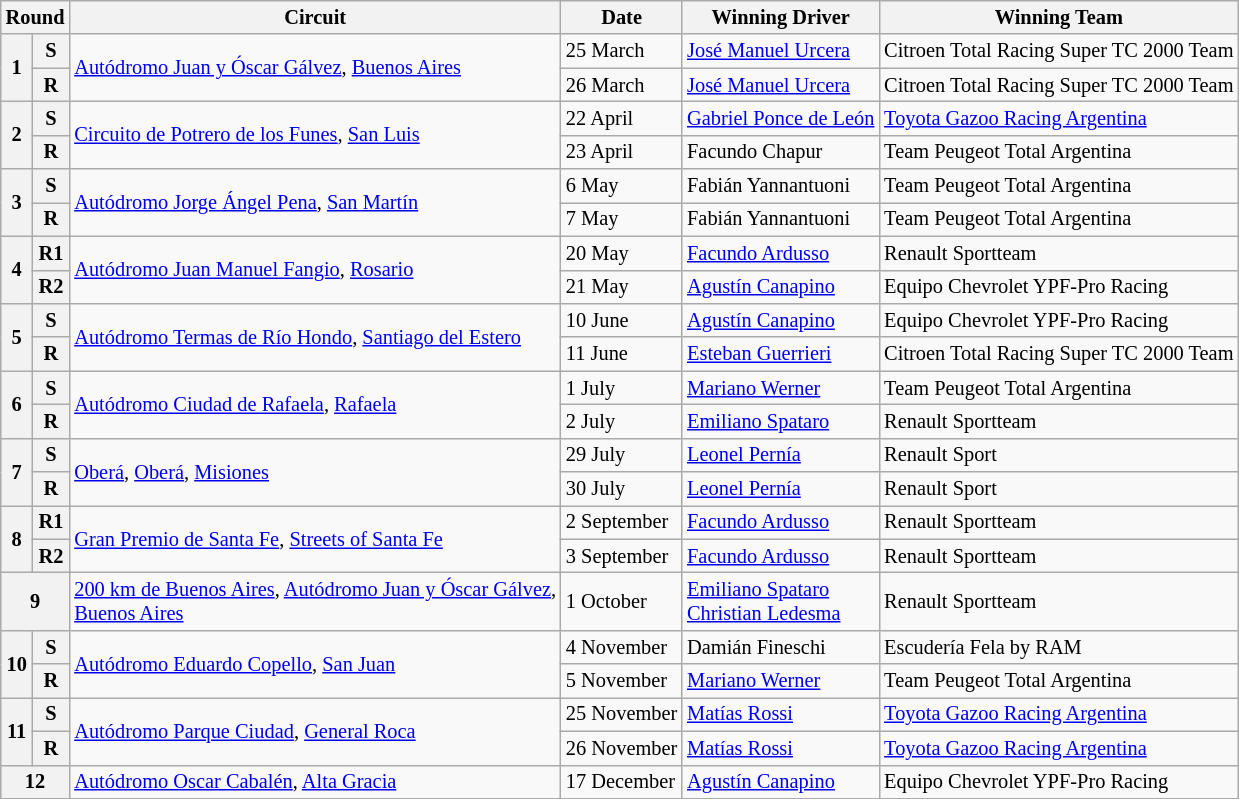<table class="wikitable" style="font-size: 85%;">
<tr>
<th colspan=2>Round</th>
<th>Circuit</th>
<th>Date</th>
<th>Winning Driver</th>
<th>Winning Team</th>
</tr>
<tr>
<th rowspan=2>1</th>
<th>S</th>
<td rowspan=2><a href='#'>Autódromo Juan y Óscar Gálvez</a>, <a href='#'>Buenos Aires</a></td>
<td>25 March</td>
<td><a href='#'>José Manuel Urcera</a></td>
<td>Citroen Total Racing Super TC 2000 Team</td>
</tr>
<tr>
<th>R</th>
<td>26 March</td>
<td><a href='#'>José Manuel Urcera</a></td>
<td>Citroen Total Racing Super TC 2000 Team</td>
</tr>
<tr>
<th rowspan=2>2</th>
<th>S</th>
<td rowspan=2><a href='#'>Circuito de Potrero de los Funes</a>, <a href='#'>San Luis</a></td>
<td>22 April</td>
<td><a href='#'>Gabriel Ponce de León</a></td>
<td><a href='#'>Toyota Gazoo Racing Argentina</a></td>
</tr>
<tr>
<th>R</th>
<td>23 April</td>
<td>Facundo Chapur</td>
<td>Team Peugeot Total Argentina</td>
</tr>
<tr>
<th rowspan=2>3</th>
<th>S</th>
<td rowspan=2><a href='#'>Autódromo Jorge Ángel Pena</a>, <a href='#'>San Martín</a></td>
<td>6 May</td>
<td>Fabián Yannantuoni</td>
<td>Team Peugeot Total Argentina</td>
</tr>
<tr>
<th>R</th>
<td>7 May</td>
<td>Fabián Yannantuoni</td>
<td>Team Peugeot Total Argentina</td>
</tr>
<tr>
<th rowspan=2>4</th>
<th>R1</th>
<td rowspan=2><a href='#'>Autódromo Juan Manuel Fangio</a>, <a href='#'>Rosario</a></td>
<td>20 May</td>
<td><a href='#'>Facundo Ardusso</a></td>
<td>Renault Sportteam</td>
</tr>
<tr>
<th>R2</th>
<td>21 May</td>
<td><a href='#'>Agustín Canapino</a></td>
<td>Equipo Chevrolet YPF-Pro Racing</td>
</tr>
<tr>
<th rowspan=2>5</th>
<th>S</th>
<td rowspan=2><a href='#'>Autódromo Termas de Río Hondo</a>, <a href='#'>Santiago del Estero</a></td>
<td>10 June</td>
<td><a href='#'>Agustín Canapino</a></td>
<td>Equipo Chevrolet YPF-Pro Racing</td>
</tr>
<tr>
<th>R</th>
<td>11 June</td>
<td><a href='#'>Esteban Guerrieri</a></td>
<td>Citroen Total Racing Super TC 2000 Team</td>
</tr>
<tr>
<th rowspan=2>6</th>
<th>S</th>
<td rowspan=2><a href='#'>Autódromo Ciudad de Rafaela</a>, <a href='#'>Rafaela</a></td>
<td>1 July</td>
<td><a href='#'>Mariano Werner</a></td>
<td>Team Peugeot Total Argentina</td>
</tr>
<tr>
<th>R</th>
<td>2 July</td>
<td><a href='#'>Emiliano Spataro</a></td>
<td>Renault Sportteam</td>
</tr>
<tr>
<th rowspan=2>7</th>
<th>S</th>
<td rowspan=2><a href='#'>Oberá</a>, <a href='#'>Oberá</a>, <a href='#'>Misiones</a></td>
<td>29 July</td>
<td><a href='#'>Leonel Pernía</a></td>
<td>Renault Sport</td>
</tr>
<tr>
<th>R</th>
<td>30 July</td>
<td><a href='#'>Leonel Pernía</a></td>
<td>Renault Sport</td>
</tr>
<tr>
<th rowspan=2>8</th>
<th>R1</th>
<td rowspan=2><a href='#'>Gran Premio de Santa Fe</a>, <a href='#'>Streets of Santa Fe</a></td>
<td>2 September</td>
<td><a href='#'>Facundo Ardusso</a></td>
<td>Renault Sportteam</td>
</tr>
<tr>
<th>R2</th>
<td>3 September</td>
<td><a href='#'>Facundo Ardusso</a></td>
<td>Renault Sportteam</td>
</tr>
<tr>
<th colspan=2>9</th>
<td><a href='#'>200 km de Buenos Aires</a>, <a href='#'>Autódromo Juan y Óscar Gálvez</a>, <br><a href='#'>Buenos Aires</a></td>
<td>1 October</td>
<td><a href='#'>Emiliano Spataro</a><br><a href='#'>Christian Ledesma</a></td>
<td>Renault Sportteam</td>
</tr>
<tr>
<th rowspan=2>10</th>
<th>S</th>
<td rowspan=2><a href='#'>Autódromo Eduardo Copello</a>, <a href='#'>San Juan</a></td>
<td>4 November</td>
<td>Damián Fineschi</td>
<td>Escudería Fela by RAM</td>
</tr>
<tr>
<th>R</th>
<td>5 November</td>
<td><a href='#'>Mariano Werner</a></td>
<td>Team Peugeot Total Argentina</td>
</tr>
<tr>
<th rowspan=2>11</th>
<th>S</th>
<td rowspan=2><a href='#'>Autódromo Parque Ciudad</a>, <a href='#'>General Roca</a></td>
<td>25 November</td>
<td><a href='#'>Matías Rossi</a></td>
<td><a href='#'>Toyota Gazoo Racing Argentina</a></td>
</tr>
<tr>
<th>R</th>
<td>26 November</td>
<td><a href='#'>Matías Rossi</a></td>
<td><a href='#'>Toyota Gazoo Racing Argentina</a></td>
</tr>
<tr>
<th colspan="2">12</th>
<td><a href='#'>Autódromo Oscar Cabalén</a>, <a href='#'>Alta Gracia</a></td>
<td>17 December</td>
<td><a href='#'>Agustín Canapino</a></td>
<td>Equipo Chevrolet YPF-Pro Racing</td>
</tr>
</table>
